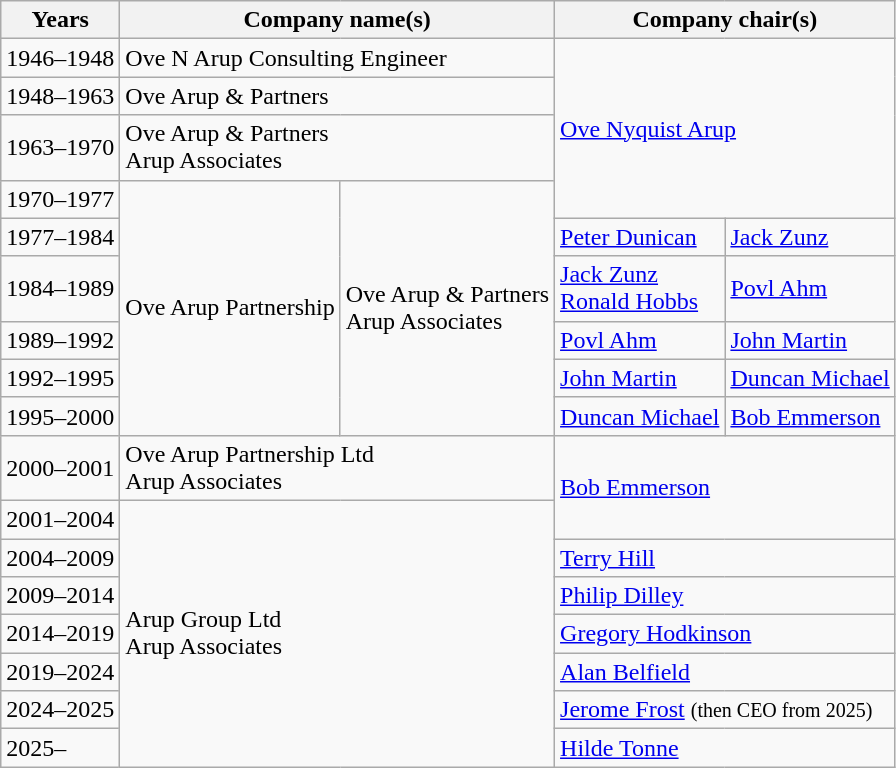<table class="wikitable" style="font-size: 100%">
<tr>
<th>Years</th>
<th colspan=2>Company name(s)</th>
<th colspan=2>Company chair(s)</th>
</tr>
<tr>
<td>1946–1948</td>
<td colspan=2>Ove N Arup Consulting Engineer</td>
<td colspan=2 rowspan=4> <a href='#'>Ove Nyquist Arup</a></td>
</tr>
<tr>
<td>1948–1963</td>
<td colspan=2>Ove Arup & Partners</td>
</tr>
<tr>
<td>1963–1970</td>
<td colspan=2>Ove Arup & Partners<br>Arup Associates</td>
</tr>
<tr>
<td>1970–1977</td>
<td rowspan=6>Ove Arup Partnership</td>
<td rowspan=6>Ove Arup & Partners<br>Arup Associates</td>
</tr>
<tr>
<td>1977–1984</td>
<td> <a href='#'>Peter Dunican</a></td>
<td> <a href='#'>Jack Zunz</a></td>
</tr>
<tr>
<td>1984–1989</td>
<td> <a href='#'>Jack Zunz</a><br> <a href='#'>Ronald Hobbs</a></td>
<td> <a href='#'>Povl Ahm</a></td>
</tr>
<tr>
<td>1989–1992</td>
<td> <a href='#'>Povl Ahm</a></td>
<td> <a href='#'>John Martin</a></td>
</tr>
<tr>
<td>1992–1995</td>
<td> <a href='#'>John Martin</a></td>
<td> <a href='#'>Duncan Michael</a></td>
</tr>
<tr>
<td>1995–2000</td>
<td> <a href='#'>Duncan Michael</a></td>
<td> <a href='#'>Bob Emmerson</a></td>
</tr>
<tr>
<td>2000–2001</td>
<td colspan=2>Ove Arup Partnership Ltd<br>Arup Associates</td>
<td colspan=2 rowspan=2> <a href='#'>Bob Emmerson</a></td>
</tr>
<tr>
<td>2001–2004</td>
<td colspan=2 rowspan=7>Arup Group Ltd<br>Arup Associates</td>
</tr>
<tr>
<td>2004–2009</td>
<td colspan=2> <a href='#'>Terry Hill</a></td>
</tr>
<tr>
<td>2009–2014</td>
<td colspan=2> <a href='#'>Philip Dilley</a></td>
</tr>
<tr>
<td>2014–2019</td>
<td colspan=2> <a href='#'>Gregory Hodkinson</a></td>
</tr>
<tr>
<td>2019–2024</td>
<td colspan=2> <a href='#'>Alan Belfield</a></td>
</tr>
<tr>
<td>2024–2025</td>
<td colspan=2> <a href='#'>Jerome Frost</a> <small>(then CEO from 2025)</small></td>
</tr>
<tr>
<td>2025–</td>
<td colspan=2> <a href='#'>Hilde Tonne</a></td>
</tr>
</table>
